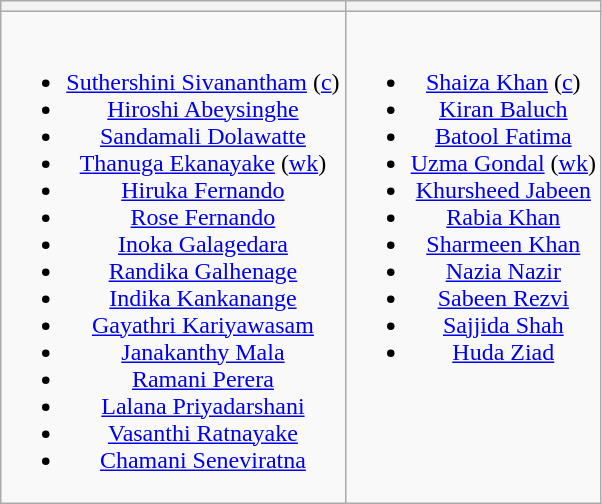<table class="wikitable" style="text-align:center">
<tr>
<th></th>
<th></th>
</tr>
<tr style="vertical-align:top">
<td><br><ul><li><a href='#'>Suthershini Sivanantham</a> (<a href='#'>c</a>)</li><li><a href='#'>Hiroshi Abeysinghe</a></li><li><a href='#'>Sandamali Dolawatte</a></li><li><a href='#'>Thanuga Ekanayake</a> (<a href='#'>wk</a>)</li><li><a href='#'>Hiruka Fernando</a></li><li><a href='#'>Rose Fernando</a></li><li><a href='#'>Inoka Galagedara</a></li><li><a href='#'>Randika Galhenage</a></li><li><a href='#'>Indika Kankanange</a></li><li><a href='#'>Gayathri Kariyawasam</a></li><li><a href='#'>Janakanthy Mala</a></li><li><a href='#'>Ramani Perera</a></li><li><a href='#'>Lalana Priyadarshani</a></li><li><a href='#'>Vasanthi Ratnayake</a></li><li><a href='#'>Chamani Seneviratna</a></li></ul></td>
<td><br><ul><li><a href='#'>Shaiza Khan</a> (<a href='#'>c</a>)</li><li><a href='#'>Kiran Baluch</a></li><li><a href='#'>Batool Fatima</a></li><li><a href='#'>Uzma Gondal</a> (<a href='#'>wk</a>)</li><li><a href='#'>Khursheed Jabeen</a></li><li><a href='#'>Rabia Khan</a></li><li><a href='#'>Sharmeen Khan</a></li><li><a href='#'>Nazia Nazir</a></li><li><a href='#'>Sabeen Rezvi</a></li><li><a href='#'>Sajjida Shah</a></li><li><a href='#'>Huda Ziad</a></li></ul></td>
</tr>
</table>
